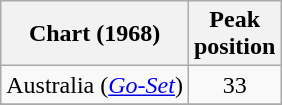<table class="wikitable">
<tr>
<th>Chart (1968)</th>
<th>Peak<br>position</th>
</tr>
<tr>
<td>Australia (<em><a href='#'>Go-Set</a></em>)</td>
<td align="center">33</td>
</tr>
<tr>
</tr>
</table>
